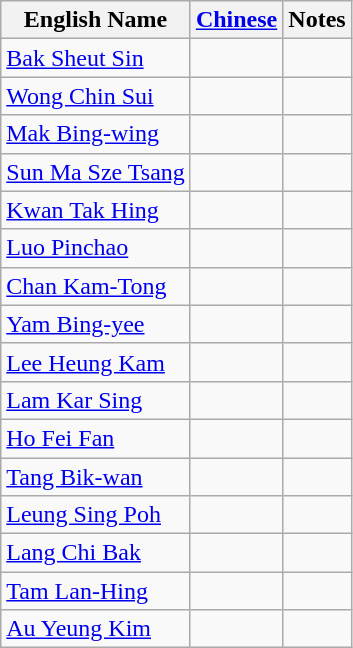<table class="wikitable">
<tr>
<th>English Name</th>
<th><a href='#'>Chinese</a></th>
<th>Notes</th>
</tr>
<tr>
<td><a href='#'>Bak Sheut Sin</a></td>
<td></td>
<td></td>
</tr>
<tr>
<td><a href='#'>Wong Chin Sui</a></td>
<td></td>
<td></td>
</tr>
<tr>
<td><a href='#'>Mak Bing-wing</a></td>
<td></td>
<td></td>
</tr>
<tr>
<td><a href='#'>Sun Ma Sze Tsang</a></td>
<td></td>
<td></td>
</tr>
<tr>
<td><a href='#'>Kwan Tak Hing</a></td>
<td></td>
</tr>
<tr>
<td><a href='#'>Luo Pinchao</a></td>
<td></td>
<td></td>
</tr>
<tr>
<td><a href='#'>Chan Kam-Tong</a></td>
<td></td>
<td></td>
</tr>
<tr>
<td><a href='#'>Yam Bing-yee</a></td>
<td></td>
<td></td>
</tr>
<tr>
<td><a href='#'>Lee Heung Kam</a></td>
<td></td>
<td></td>
</tr>
<tr>
<td><a href='#'>Lam Kar Sing</a></td>
<td></td>
<td></td>
</tr>
<tr>
<td><a href='#'>Ho Fei Fan</a></td>
<td></td>
<td></td>
</tr>
<tr>
<td><a href='#'>Tang Bik-wan</a></td>
<td></td>
<td></td>
</tr>
<tr>
<td><a href='#'>Leung Sing Poh</a></td>
<td></td>
<td></td>
</tr>
<tr>
<td><a href='#'>Lang Chi Bak</a></td>
<td></td>
<td></td>
</tr>
<tr>
<td><a href='#'>Tam Lan-Hing</a></td>
<td></td>
<td></td>
</tr>
<tr>
<td><a href='#'>Au Yeung Kim</a></td>
<td></td>
<td></td>
</tr>
</table>
